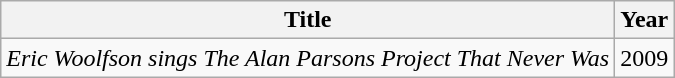<table class="wikitable">
<tr>
<th>Title</th>
<th>Year</th>
</tr>
<tr>
<td><em>Eric Woolfson sings The Alan Parsons Project That Never Was</em></td>
<td>2009</td>
</tr>
</table>
